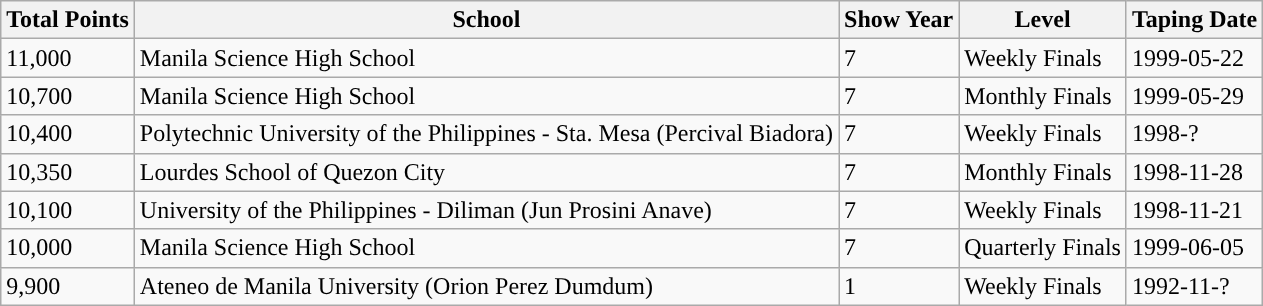<table class="wikitable" style="text-align:left">
<tr>
<th>Total Points</th>
<th>School</th>
<th>Show Year</th>
<th>Level</th>
<th>Taping Date</th>
</tr>
<tr>
<td>11,000</td>
<td>Manila Science High School</td>
<td>7</td>
<td>Weekly Finals</td>
<td>1999-05-22</td>
</tr>
<tr>
<td>10,700</td>
<td>Manila Science High School</td>
<td>7</td>
<td>Monthly Finals</td>
<td>1999-05-29</td>
</tr>
<tr>
<td>10,400</td>
<td>Polytechnic University of the Philippines - Sta. Mesa (Percival Biadora)</td>
<td>7</td>
<td>Weekly Finals</td>
<td>1998-?</td>
</tr>
<tr>
<td>10,350</td>
<td>Lourdes School of Quezon City</td>
<td>7</td>
<td>Monthly Finals</td>
<td>1998-11-28</td>
</tr>
<tr>
<td>10,100</td>
<td>University of the Philippines - Diliman (Jun Prosini Anave)</td>
<td>7</td>
<td>Weekly Finals</td>
<td>1998-11-21</td>
</tr>
<tr>
<td>10,000</td>
<td>Manila Science High School</td>
<td>7</td>
<td>Quarterly Finals</td>
<td>1999-06-05</td>
</tr>
<tr>
<td>9,900</td>
<td>Ateneo de Manila University (Orion Perez Dumdum)</td>
<td>1</td>
<td>Weekly Finals</td>
<td>1992-11-?</td>
</tr>
</table>
